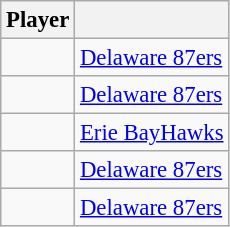<table class="wikitable sortable" style="text-align:left; font-size:95%">
<tr>
<th>Player</th>
<th></th>
</tr>
<tr>
<td></td>
<td><a href='#'>Delaware 87ers</a></td>
</tr>
<tr>
<td></td>
<td><a href='#'>Delaware 87ers</a></td>
</tr>
<tr>
<td></td>
<td><a href='#'>Erie BayHawks</a></td>
</tr>
<tr>
<td></td>
<td><a href='#'>Delaware 87ers</a></td>
</tr>
<tr>
<td></td>
<td><a href='#'>Delaware 87ers</a></td>
</tr>
</table>
